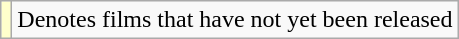<table class="wikitable">
<tr>
<td style="background:#ffc;"></td>
<td>Denotes films that have not yet been released</td>
</tr>
</table>
